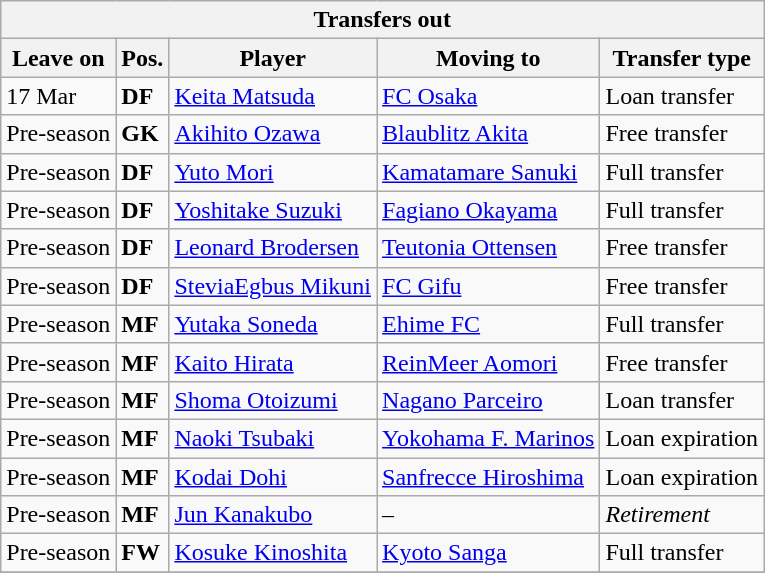<table class="wikitable sortable" style=“text-align:left;>
<tr>
<th colspan="5">Transfers out</th>
</tr>
<tr>
<th>Leave on</th>
<th>Pos.</th>
<th>Player</th>
<th>Moving to</th>
<th>Transfer type</th>
</tr>
<tr>
<td>17 Mar</td>
<td><strong>DF</strong></td>
<td> <a href='#'>Keita Matsuda</a></td>
<td> <a href='#'>FC Osaka</a></td>
<td>Loan transfer</td>
</tr>
<tr>
<td>Pre-season</td>
<td><strong>GK</strong></td>
<td> <a href='#'>Akihito Ozawa</a></td>
<td> <a href='#'>Blaublitz Akita</a></td>
<td>Free transfer</td>
</tr>
<tr>
<td>Pre-season</td>
<td><strong>DF</strong></td>
<td> <a href='#'>Yuto Mori</a></td>
<td> <a href='#'>Kamatamare Sanuki</a></td>
<td>Full transfer</td>
</tr>
<tr>
<td>Pre-season</td>
<td><strong>DF</strong></td>
<td> <a href='#'>Yoshitake Suzuki</a></td>
<td> <a href='#'>Fagiano Okayama</a></td>
<td>Full transfer</td>
</tr>
<tr>
<td>Pre-season</td>
<td><strong>DF</strong></td>
<td> <a href='#'>Leonard Brodersen</a></td>
<td> <a href='#'>Teutonia Ottensen</a></td>
<td>Free transfer</td>
</tr>
<tr>
<td>Pre-season</td>
<td><strong>DF</strong></td>
<td> <a href='#'>SteviaEgbus Mikuni</a></td>
<td> <a href='#'>FC Gifu</a></td>
<td>Free transfer</td>
</tr>
<tr>
<td>Pre-season</td>
<td><strong>MF</strong></td>
<td> <a href='#'>Yutaka Soneda</a></td>
<td> <a href='#'>Ehime FC</a></td>
<td>Full transfer</td>
</tr>
<tr>
<td>Pre-season</td>
<td><strong>MF</strong></td>
<td> <a href='#'>Kaito Hirata</a></td>
<td> <a href='#'>ReinMeer Aomori</a></td>
<td>Free transfer</td>
</tr>
<tr>
<td>Pre-season</td>
<td><strong>MF</strong></td>
<td> <a href='#'>Shoma Otoizumi</a></td>
<td> <a href='#'>Nagano Parceiro</a></td>
<td>Loan transfer</td>
</tr>
<tr>
<td>Pre-season</td>
<td><strong>MF</strong></td>
<td> <a href='#'>Naoki Tsubaki</a></td>
<td> <a href='#'>Yokohama F. Marinos</a></td>
<td>Loan expiration</td>
</tr>
<tr>
<td>Pre-season</td>
<td><strong>MF</strong></td>
<td> <a href='#'>Kodai Dohi</a></td>
<td> <a href='#'>Sanfrecce Hiroshima</a></td>
<td>Loan expiration</td>
</tr>
<tr>
<td>Pre-season</td>
<td><strong>MF</strong></td>
<td> <a href='#'>Jun Kanakubo</a></td>
<td>–</td>
<td><em>Retirement</em></td>
</tr>
<tr>
<td>Pre-season</td>
<td><strong>FW</strong></td>
<td> <a href='#'>Kosuke Kinoshita</a></td>
<td> <a href='#'>Kyoto Sanga</a></td>
<td>Full transfer</td>
</tr>
<tr>
</tr>
</table>
